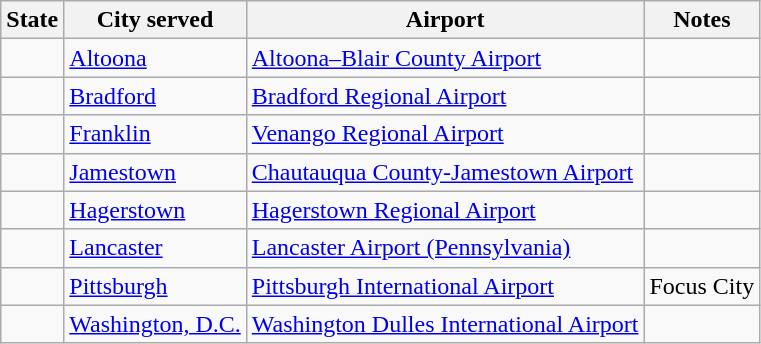<table class="wikitable">
<tr>
<th>State</th>
<th>City served</th>
<th>Airport</th>
<th>Notes</th>
</tr>
<tr>
<td></td>
<td><a href='#'>Altoona</a></td>
<td><a href='#'>Altoona–Blair County Airport</a></td>
<td></td>
</tr>
<tr>
<td></td>
<td><a href='#'>Bradford</a></td>
<td><a href='#'>Bradford Regional Airport</a></td>
<td></td>
</tr>
<tr>
<td></td>
<td><a href='#'>Franklin</a></td>
<td><a href='#'>Venango Regional Airport</a></td>
<td></td>
</tr>
<tr>
<td></td>
<td><a href='#'>Jamestown</a></td>
<td><a href='#'>Chautauqua County-Jamestown Airport</a></td>
<td></td>
</tr>
<tr>
<td></td>
<td><a href='#'>Hagerstown</a></td>
<td><a href='#'>Hagerstown Regional Airport</a></td>
<td></td>
</tr>
<tr>
<td></td>
<td><a href='#'>Lancaster</a></td>
<td><a href='#'>Lancaster Airport (Pennsylvania)</a></td>
<td></td>
</tr>
<tr>
<td></td>
<td><a href='#'>Pittsburgh</a></td>
<td><a href='#'>Pittsburgh International Airport</a></td>
<td>Focus City</td>
</tr>
<tr>
<td> </td>
<td><a href='#'>Washington, D.C.</a></td>
<td><a href='#'>Washington Dulles International Airport</a></td>
<td></td>
</tr>
</table>
